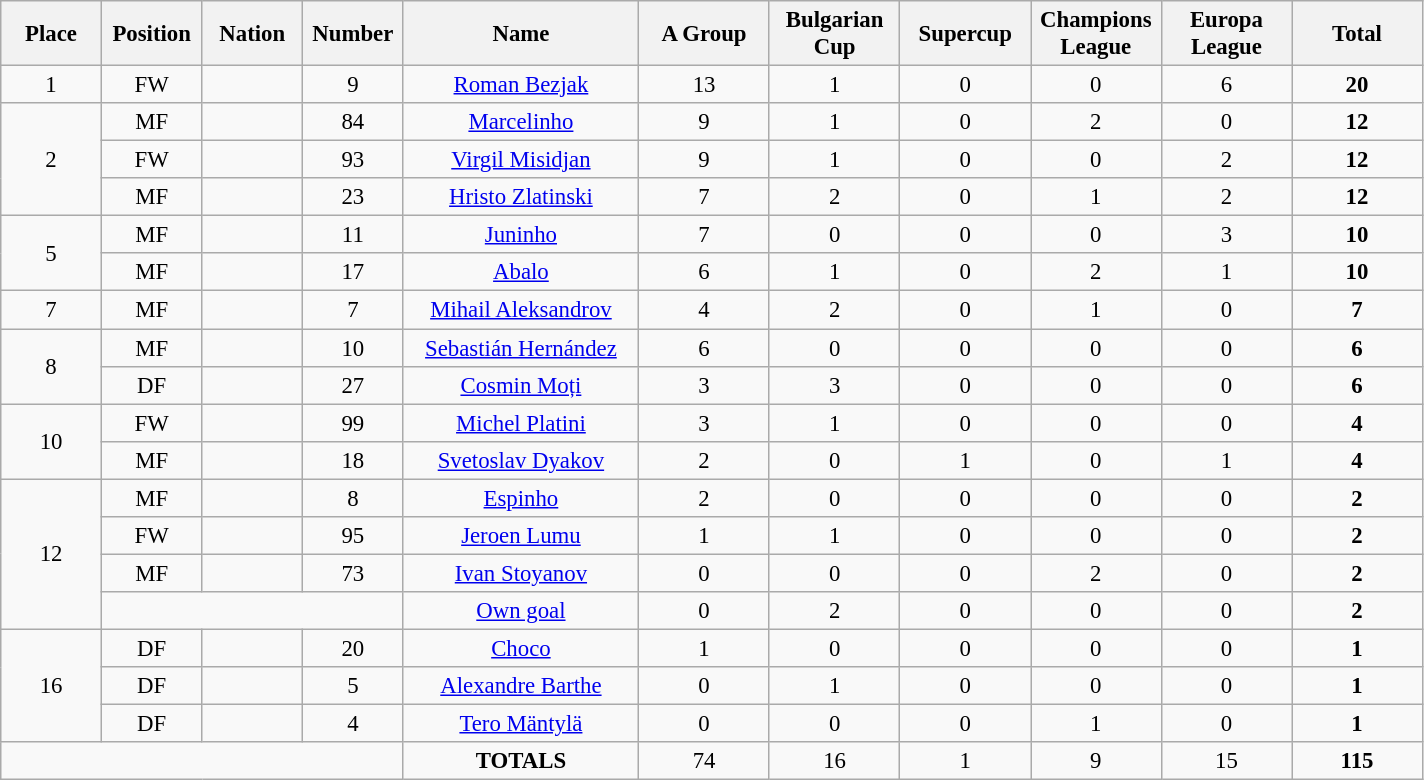<table class="wikitable" style="font-size: 95%; text-align: center;">
<tr>
<th width=60>Place</th>
<th width=60>Position</th>
<th width=60>Nation</th>
<th width=60>Number</th>
<th width=150>Name</th>
<th width=80>A Group</th>
<th width=80>Bulgarian Cup</th>
<th width=80>Supercup</th>
<th width=80>Champions League</th>
<th width=80>Europa League</th>
<th width=80><strong>Total</strong></th>
</tr>
<tr>
<td>1</td>
<td>FW</td>
<td></td>
<td>9</td>
<td><a href='#'>Roman Bezjak</a></td>
<td>13</td>
<td>1</td>
<td>0</td>
<td>0</td>
<td>6</td>
<td><strong>20</strong></td>
</tr>
<tr>
<td rowspan="3">2</td>
<td>MF</td>
<td></td>
<td>84</td>
<td><a href='#'>Marcelinho</a></td>
<td>9</td>
<td>1</td>
<td>0</td>
<td>2</td>
<td>0</td>
<td><strong>12</strong></td>
</tr>
<tr>
<td>FW</td>
<td></td>
<td>93</td>
<td><a href='#'>Virgil Misidjan</a></td>
<td>9</td>
<td>1</td>
<td>0</td>
<td>0</td>
<td>2</td>
<td><strong>12</strong></td>
</tr>
<tr>
<td>MF</td>
<td></td>
<td>23</td>
<td><a href='#'>Hristo Zlatinski</a></td>
<td>7</td>
<td>2</td>
<td>0</td>
<td>1</td>
<td>2</td>
<td><strong>12</strong></td>
</tr>
<tr>
<td rowspan="2">5</td>
<td>MF</td>
<td></td>
<td>11</td>
<td><a href='#'>Juninho</a></td>
<td>7</td>
<td>0</td>
<td>0</td>
<td>0</td>
<td>3</td>
<td><strong>10</strong></td>
</tr>
<tr>
<td>MF</td>
<td></td>
<td>17</td>
<td><a href='#'>Abalo</a></td>
<td>6</td>
<td>1</td>
<td>0</td>
<td>2</td>
<td>1</td>
<td><strong>10</strong></td>
</tr>
<tr>
<td>7</td>
<td>MF</td>
<td></td>
<td>7</td>
<td><a href='#'>Mihail Aleksandrov</a></td>
<td>4</td>
<td>2</td>
<td>0</td>
<td>1</td>
<td>0</td>
<td><strong>7</strong></td>
</tr>
<tr>
<td rowspan="2">8</td>
<td>MF</td>
<td></td>
<td>10</td>
<td><a href='#'>Sebastián Hernández</a></td>
<td>6</td>
<td>0</td>
<td>0</td>
<td>0</td>
<td>0</td>
<td><strong>6</strong></td>
</tr>
<tr>
<td>DF</td>
<td></td>
<td>27</td>
<td><a href='#'>Cosmin Moți</a></td>
<td>3</td>
<td>3</td>
<td>0</td>
<td>0</td>
<td>0</td>
<td><strong>6</strong></td>
</tr>
<tr>
<td rowspan="2">10</td>
<td>FW</td>
<td></td>
<td>99</td>
<td><a href='#'>Michel Platini</a></td>
<td>3</td>
<td>1</td>
<td>0</td>
<td>0</td>
<td>0</td>
<td><strong>4</strong></td>
</tr>
<tr>
<td>MF</td>
<td></td>
<td>18</td>
<td><a href='#'>Svetoslav Dyakov</a></td>
<td>2</td>
<td>0</td>
<td>1</td>
<td>0</td>
<td>1</td>
<td><strong>4</strong></td>
</tr>
<tr>
<td rowspan="4">12</td>
<td>MF</td>
<td></td>
<td>8</td>
<td><a href='#'>Espinho</a></td>
<td>2</td>
<td>0</td>
<td>0</td>
<td>0</td>
<td>0</td>
<td><strong>2</strong></td>
</tr>
<tr>
<td>FW</td>
<td></td>
<td>95</td>
<td><a href='#'>Jeroen Lumu</a></td>
<td>1</td>
<td>1</td>
<td>0</td>
<td>0</td>
<td>0</td>
<td><strong>2</strong></td>
</tr>
<tr>
<td>MF</td>
<td></td>
<td>73</td>
<td><a href='#'>Ivan Stoyanov</a></td>
<td>0</td>
<td>0</td>
<td>0</td>
<td>2</td>
<td>0</td>
<td><strong>2</strong></td>
</tr>
<tr>
<td colspan="3"></td>
<td><a href='#'>Own goal</a></td>
<td>0</td>
<td>2</td>
<td>0</td>
<td>0</td>
<td>0</td>
<td><strong>2</strong></td>
</tr>
<tr>
<td rowspan="3">16</td>
<td>DF</td>
<td></td>
<td>20</td>
<td><a href='#'>Choco</a></td>
<td>1</td>
<td>0</td>
<td>0</td>
<td>0</td>
<td>0</td>
<td><strong>1</strong></td>
</tr>
<tr>
<td>DF</td>
<td></td>
<td>5</td>
<td><a href='#'>Alexandre Barthe</a></td>
<td>0</td>
<td>1</td>
<td>0</td>
<td>0</td>
<td>0</td>
<td><strong>1</strong></td>
</tr>
<tr>
<td>DF</td>
<td></td>
<td>4</td>
<td><a href='#'>Tero Mäntylä</a></td>
<td>0</td>
<td>0</td>
<td>0</td>
<td>1</td>
<td>0</td>
<td><strong>1</strong></td>
</tr>
<tr>
<td colspan="4"></td>
<td><strong>TOTALS</strong></td>
<td>74</td>
<td>16</td>
<td>1</td>
<td>9</td>
<td>15</td>
<td><strong>115</strong></td>
</tr>
</table>
